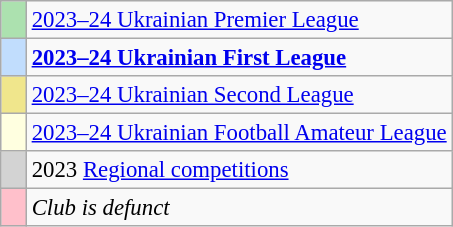<table class="wikitable" style="text-align:left; font-size:95%;">
<tr>
<td style="width:10px; background:#ace1af;"></td>
<td><a href='#'>2023–24 Ukrainian Premier League</a></td>
</tr>
<tr>
<td style="width:10px; background:#C1DDFD;"></td>
<td><strong><a href='#'>2023–24 Ukrainian First League</a></strong></td>
</tr>
<tr>
<td style="width:10px; background:khaki;"></td>
<td><a href='#'>2023–24 Ukrainian Second League</a></td>
</tr>
<tr>
<td style="width:10px; background:lightyellow;"></td>
<td><a href='#'>2023–24 Ukrainian Football Amateur League</a></td>
</tr>
<tr>
<td style="width:10px; background:lightgrey;"></td>
<td>2023 <a href='#'>Regional competitions</a></td>
</tr>
<tr>
<td style="width:10px; background:pink;"></td>
<td><em>Club is defunct</em></td>
</tr>
</table>
